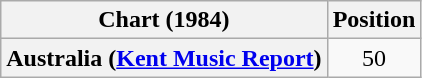<table class="wikitable sortable plainrowheaders" style="text-align:center">
<tr>
<th>Chart (1984)</th>
<th>Position</th>
</tr>
<tr>
<th scope="row">Australia (<a href='#'>Kent Music Report</a>)</th>
<td>50</td>
</tr>
</table>
